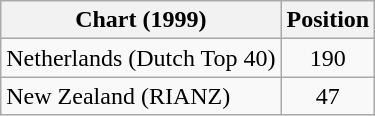<table class="wikitable plainrowheaders">
<tr>
<th>Chart (1999)</th>
<th>Position</th>
</tr>
<tr>
<td>Netherlands (Dutch Top 40)</td>
<td align="center">190</td>
</tr>
<tr>
<td>New Zealand (RIANZ)</td>
<td align="center">47</td>
</tr>
</table>
